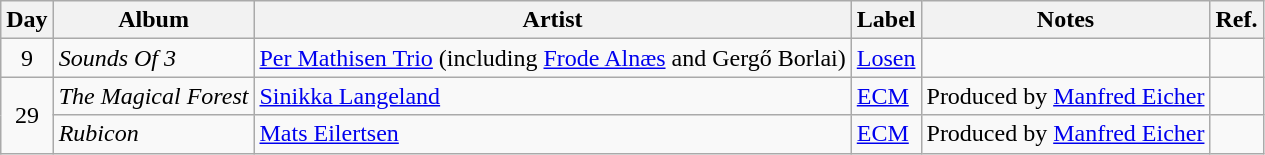<table class="wikitable">
<tr>
<th>Day</th>
<th>Album</th>
<th>Artist</th>
<th>Label</th>
<th>Notes</th>
<th>Ref.</th>
</tr>
<tr>
<td rowspan="1" style="text-align:center;">9</td>
<td><em>Sounds Of 3</em></td>
<td><a href='#'>Per Mathisen Trio</a> (including <a href='#'>Frode Alnæs</a> and Gergő Borlai)</td>
<td><a href='#'>Losen</a></td>
<td></td>
<td style="text-align:center;"></td>
</tr>
<tr>
<td rowspan="2" style="text-align:center;">29</td>
<td><em>The Magical Forest</em></td>
<td><a href='#'>Sinikka Langeland</a></td>
<td><a href='#'>ECM</a></td>
<td>Produced by <a href='#'>Manfred Eicher</a></td>
<td style="text-align:center;"></td>
</tr>
<tr>
<td><em>Rubicon</em></td>
<td><a href='#'>Mats Eilertsen</a></td>
<td><a href='#'>ECM</a></td>
<td>Produced by <a href='#'>Manfred Eicher</a></td>
<td style="text-align:center;"></td>
</tr>
</table>
